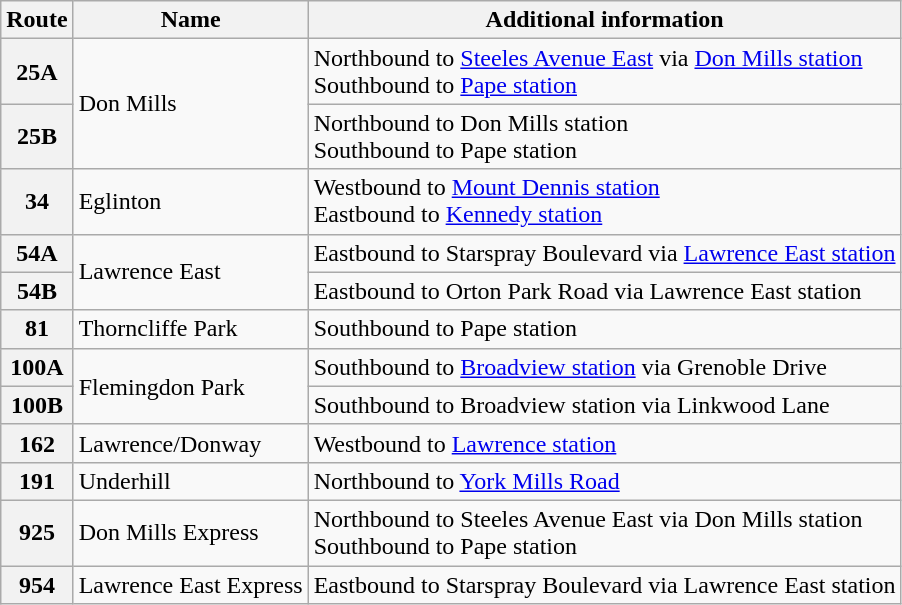<table class="wikitable">
<tr>
<th>Route</th>
<th>Name</th>
<th>Additional information</th>
</tr>
<tr>
<th>25A</th>
<td rowspan="2">Don Mills</td>
<td>Northbound to <a href='#'>Steeles Avenue East</a> via <a href='#'>Don Mills station</a><br>Southbound to <a href='#'>Pape station</a></td>
</tr>
<tr>
<th>25B</th>
<td>Northbound to Don Mills station<br>Southbound to Pape station</td>
</tr>
<tr>
<th>34</th>
<td>Eglinton</td>
<td>Westbound to <a href='#'>Mount Dennis station</a><br>Eastbound to <a href='#'>Kennedy station</a></td>
</tr>
<tr>
<th>54A</th>
<td rowspan="2">Lawrence East</td>
<td>Eastbound to Starspray Boulevard via <a href='#'>Lawrence East station</a></td>
</tr>
<tr>
<th>54B</th>
<td>Eastbound to Orton Park Road via Lawrence East station</td>
</tr>
<tr>
<th>81</th>
<td>Thorncliffe Park</td>
<td>Southbound to Pape station</td>
</tr>
<tr>
<th>100A</th>
<td rowspan="2">Flemingdon Park</td>
<td>Southbound to <a href='#'>Broadview station</a> via Grenoble Drive</td>
</tr>
<tr>
<th>100B</th>
<td>Southbound to Broadview station via Linkwood Lane</td>
</tr>
<tr>
<th>162</th>
<td>Lawrence/Donway</td>
<td>Westbound to <a href='#'>Lawrence station</a></td>
</tr>
<tr>
<th>191</th>
<td>Underhill</td>
<td>Northbound to <a href='#'>York Mills Road</a></td>
</tr>
<tr>
<th>925</th>
<td>Don Mills Express</td>
<td>Northbound to Steeles Avenue East via Don Mills station<br>Southbound to Pape station</td>
</tr>
<tr>
<th>954</th>
<td>Lawrence East Express</td>
<td>Eastbound to Starspray Boulevard via Lawrence East station</td>
</tr>
</table>
